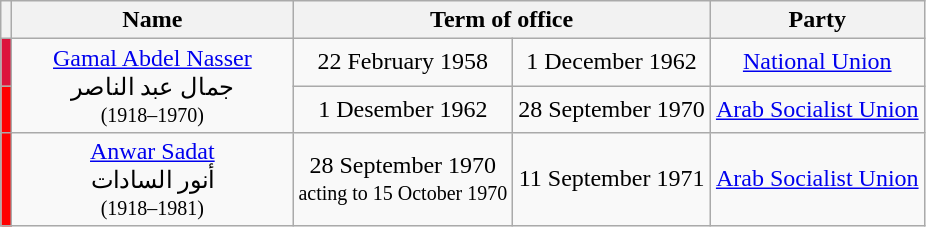<table class="wikitable" style="text-align:center">
<tr>
<th></th>
<th width="180">Name</th>
<th colspan="2">Term  of office</th>
<th>Party</th>
</tr>
<tr>
<th style="background:#DC143C; color:white;"></th>
<td rowspan="2"><a href='#'>Gamal Abdel Nasser</a><br>جمال عبد الناصر<br>
<small>(1918–1970)</small></td>
<td>22 February 1958</td>
<td>1 December 1962</td>
<td><a href='#'>National Union</a></td>
</tr>
<tr>
<th style="background:Red; color:white;"></th>
<td>1 Desember 1962</td>
<td>28 September 1970</td>
<td><a href='#'>Arab Socialist Union</a></td>
</tr>
<tr>
<th style="background:Red; color:white;"></th>
<td><a href='#'>Anwar Sadat</a><br>أنور السادات<br>
<small>(1918–1981)</small></td>
<td>28 September 1970<br><small>acting to 15 October 1970</small></td>
<td>11 September 1971</td>
<td><a href='#'>Arab Socialist Union</a></td>
</tr>
</table>
